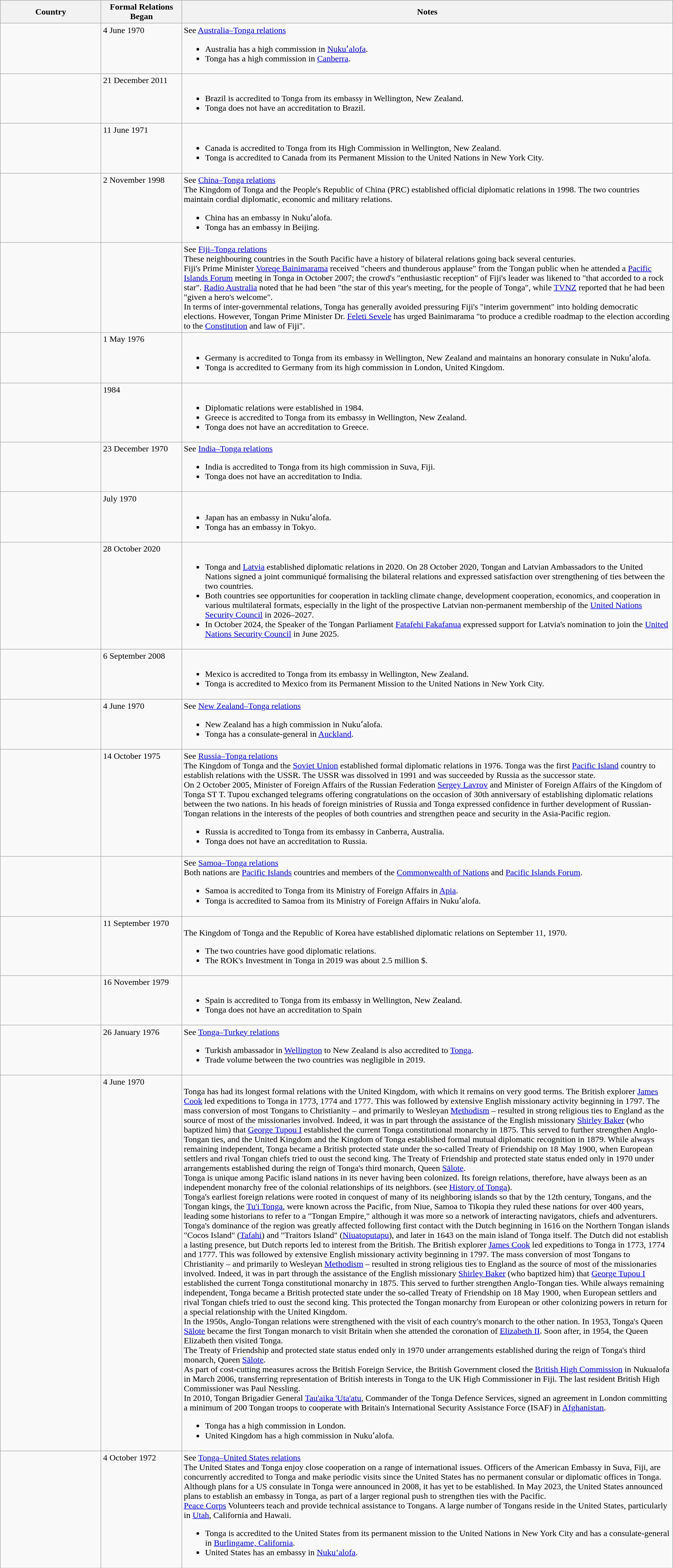<table class="wikitable sortable" style="width:100%; margin:auto;">
<tr>
<th style="width:15%;">Country</th>
<th style="width:12%;">Formal Relations Began</th>
<th>Notes</th>
</tr>
<tr valign="top">
<td></td>
<td>4 June 1970</td>
<td>See <a href='#'>Australia–Tonga relations</a><br><ul><li>Australia has a high commission in <a href='#'>Nukuʻalofa</a>.</li><li>Tonga has a high commission in <a href='#'>Canberra</a>.</li></ul></td>
</tr>
<tr valign="top">
<td></td>
<td>21 December 2011</td>
<td><br><ul><li>Brazil is accredited to Tonga from its embassy in Wellington, New Zealand.</li><li>Tonga does not have an accreditation to Brazil.</li></ul></td>
</tr>
<tr valign="top">
<td></td>
<td>11 June 1971</td>
<td><br><ul><li>Canada is accredited to Tonga from its High Commission in Wellington, New Zealand.</li><li>Tonga is accredited to Canada from its Permanent Mission to the United Nations in New York City.</li></ul></td>
</tr>
<tr valign="top">
<td></td>
<td>2 November 1998</td>
<td>See <a href='#'>China–Tonga relations</a><br>The Kingdom of Tonga and the People's Republic of China (PRC) established official diplomatic relations in 1998. The two countries maintain cordial diplomatic, economic and military relations.<ul><li>China has an embassy in Nukuʻalofa.</li><li>Tonga has an embassy in Beijing.</li></ul></td>
</tr>
<tr valign="top">
<td></td>
<td></td>
<td>See <a href='#'>Fiji–Tonga relations</a><br>These neighbouring countries in the South Pacific have a history of bilateral relations going back several centuries.<br>Fiji's Prime Minister <a href='#'>Voreqe Bainimarama</a> received "cheers and thunderous applause" from the Tongan public when he attended a <a href='#'>Pacific Islands Forum</a> meeting in Tonga in October 2007; the crowd's "enthusiastic reception" of Fiji's leader was likened to "that accorded to a rock star". <a href='#'>Radio Australia</a> noted that he had been "the star of this year's meeting, for the people of Tonga", while <a href='#'>TVNZ</a> reported that he had been "given a hero's welcome".<br>In terms of inter-governmental relations, Tonga has generally avoided pressuring Fiji's "interim government" into holding democratic elections. However, Tongan Prime Minister Dr. <a href='#'>Feleti Sevele</a> has urged Bainimarama "to produce a credible roadmap to the election according to the <a href='#'>Constitution</a> and law of Fiji".</td>
</tr>
<tr valign="top">
<td></td>
<td>1 May 1976</td>
<td><br><ul><li>Germany is accredited to Tonga from its embassy in Wellington, New Zealand and maintains an honorary consulate in Nukuʻalofa.</li><li>Tonga is accredited to Germany from its high commission in London, United Kingdom.</li></ul></td>
</tr>
<tr valign="top">
<td></td>
<td>1984</td>
<td><br><ul><li>Diplomatic relations were established in 1984.</li><li>Greece is accredited to Tonga from its embassy in Wellington, New Zealand.</li><li>Tonga does not have an accreditation to Greece.</li></ul></td>
</tr>
<tr valign="top">
<td></td>
<td>23 December 1970</td>
<td>See <a href='#'>India–Tonga relations</a><br><ul><li>India is accredited to Tonga from its high commission in Suva, Fiji.</li><li>Tonga does not have an accreditation to India.</li></ul></td>
</tr>
<tr valign="top">
<td></td>
<td>July 1970</td>
<td><br><ul><li>Japan has an embassy in Nukuʻalofa.</li><li>Tonga has an embassy in Tokyo.</li></ul></td>
</tr>
<tr valign="top">
<td></td>
<td>28 October 2020</td>
<td><br><ul><li>Tonga and <a href='#'>Latvia</a> established diplomatic relations in 2020. On 28 October 2020, Tongan and Latvian Ambassadors to the United Nations signed a joint communiqué formalising the bilateral relations and expressed satisfaction over strengthening of ties between the two countries.</li><li>Both countries see opportunities for cooperation in tackling climate change, development cooperation, economics, and cooperation in various multilateral formats, especially in the light of the prospective Latvian non-permanent membership of the <a href='#'>United Nations Security Council</a> in 2026–2027.</li><li>In October 2024, the Speaker of the Tongan Parliament <a href='#'>Fatafehi Fakafanua</a> expressed support for Latvia's nomination to join the <a href='#'>United Nations Security Council</a> in June 2025.</li></ul></td>
</tr>
<tr valign="top">
<td></td>
<td>6 September 2008</td>
<td><br><ul><li>Mexico is accredited to Tonga from its embassy in Wellington, New Zealand.</li><li>Tonga is accredited to Mexico from its Permanent Mission to the United Nations in New York City.</li></ul></td>
</tr>
<tr valign="top">
<td></td>
<td>4 June 1970</td>
<td>See <a href='#'>New Zealand–Tonga relations</a><br><ul><li>New Zealand has a high commission in Nukuʻalofa.</li><li>Tonga has a consulate-general in <a href='#'>Auckland</a>.</li></ul></td>
</tr>
<tr valign="top">
<td></td>
<td>14 October 1975</td>
<td>See <a href='#'>Russia–Tonga relations</a><br>The Kingdom of Tonga and the <a href='#'>Soviet Union</a> established formal diplomatic relations in 1976.  Tonga was the first <a href='#'>Pacific Island</a> country to establish relations with the USSR.  The USSR was dissolved in 1991 and was succeeded by Russia as the successor state.<br>On 2 October 2005, Minister of Foreign Affairs of the Russian Federation <a href='#'>Sergey Lavrov</a> and Minister of Foreign Affairs of the Kingdom of Tonga ST T. Tupou exchanged telegrams offering congratulations on the occasion of 30th anniversary of establishing diplomatic relations between the two nations. In his heads of foreign ministries of Russia and Tonga expressed confidence in further development of Russian-Tongan relations in the interests of the peoples of both countries and strengthen peace and security in the Asia-Pacific region.<ul><li>Russia is accredited to Tonga from its embassy in Canberra, Australia.</li><li>Tonga does not have an accreditation to Russia.</li></ul></td>
</tr>
<tr valign="top">
<td></td>
<td></td>
<td>See <a href='#'>Samoa–Tonga relations</a><br>Both nations are <a href='#'>Pacific Islands</a> countries and members of the <a href='#'>Commonwealth of Nations</a> and <a href='#'>Pacific Islands Forum</a>.<ul><li>Samoa is accredited to Tonga from its Ministry of Foreign Affairs in <a href='#'>Apia</a>.</li><li>Tonga is accredited to Samoa from its Ministry of Foreign Affairs in Nukuʻalofa.</li></ul></td>
</tr>
<tr valign="top">
<td></td>
<td>11 September 1970</td>
<td><br>The Kingdom of Tonga and the Republic of Korea have established diplomatic relations on September 11, 1970.<ul><li>The two countries have good diplomatic relations.</li><li>The ROK's Investment in Tonga in 2019 was about 2.5 million $.</li></ul></td>
</tr>
<tr valign="top">
<td></td>
<td>16 November 1979</td>
<td><br><ul><li>Spain is accredited to Tonga from its embassy in Wellington, New Zealand.</li><li>Tonga does not have an accreditation to Spain</li></ul></td>
</tr>
<tr valign="top">
<td></td>
<td>26 January 1976</td>
<td>See <a href='#'>Tonga–Turkey relations</a><br><ul><li>Turkish ambassador in <a href='#'>Wellington</a> to New Zealand is also accredited to <a href='#'>Tonga</a>.</li><li>Trade volume between the two countries was negligible in 2019.</li></ul></td>
</tr>
<tr valign="top">
<td></td>
<td>4 June 1970</td>
<td><br>Tonga has had its longest formal relations with the United Kingdom, with which it remains on very good terms. The British explorer <a href='#'>James Cook</a> led expeditions to Tonga in 1773, 1774 and 1777. This was followed by extensive English missionary activity beginning in 1797. The mass conversion of most Tongans to Christianity – and primarily to Wesleyan <a href='#'>Methodism</a> – resulted in strong religious ties to England as the source of most of the missionaries involved. Indeed, it was in part through the assistance of the English missionary <a href='#'>Shirley Baker</a> (who baptized him) that <a href='#'>George Tupou I</a> established the current Tonga constitutional monarchy in 1875. This served to further strengthen Anglo-Tongan ties, and the United Kingdom and the Kingdom of Tonga established formal mutual diplomatic recognition in 1879. While always remaining independent, Tonga became a British protected state under the so-called Treaty of Friendship on 18 May 1900, when European settlers and rival Tongan chiefs tried to oust the second king. The Treaty of Friendship and protected state status ended only in 1970 under arrangements established during the reign of Tonga's third monarch, Queen <a href='#'>Sālote</a>.<br>Tonga is unique among Pacific island nations in its never having been colonized. Its foreign relations, therefore, have always been as an independent monarchy free of the colonial relationships of its neighbors. (see <a href='#'>History of Tonga</a>).<br>Tonga's earliest foreign relations were rooted in conquest of many of its neighboring islands so that by the 12th century, Tongans, and the Tongan kings, the <a href='#'>Tu'i Tonga</a>, were known across the Pacific, from Niue, Samoa to Tikopia they ruled these nations for over 400 years, leading some historians to refer to a "Tongan Empire," although it was more so a network of interacting navigators, chiefs and adventurers. Tonga's dominance of the region was greatly affected following first contact with the Dutch beginning in 1616 on the Northern Tongan islands "Cocos Island" (<a href='#'>Tafahi</a>) and "Traitors Island" (<a href='#'>Niuatoputapu</a>), and later in 1643 on the main island of Tonga itself.  The Dutch did not establish a lasting presence, but Dutch reports led to interest from the British. The British explorer <a href='#'>James Cook</a> led expeditions to Tonga in 1773, 1774 and 1777. This was followed by extensive English missionary activity beginning in 1797. The mass conversion of most Tongans to Christianity – and primarily to Wesleyan <a href='#'>Methodism</a> – resulted in strong religious ties to England as the source of most of the missionaries involved. Indeed, it was in part through the assistance of the English missionary <a href='#'>Shirley Baker</a> (who baptized him) that <a href='#'>George Tupou I</a> established the current Tonga constitutional monarchy in 1875. This served to further strengthen Anglo-Tongan ties. While always remaining independent, Tonga became a British protected state under the so-called Treaty of Friendship on 18 May 1900, when European settlers and rival Tongan chiefs tried to oust the second king. This protected the Tongan monarchy from European or other colonizing powers in return for a special relationship with the United Kingdom.<br>In the 1950s, Anglo-Tongan relations were strengthened with the visit of each country's monarch to the other nation. In 1953, Tonga's Queen <a href='#'>Sālote</a> became the first Tongan monarch to visit Britain when she attended the coronation of <a href='#'>Elizabeth II</a>. Soon after, in 1954, the Queen Elizabeth then visited Tonga.<br>The Treaty of Friendship and protected state status ended only in 1970 under arrangements established during the reign of Tonga's third monarch, Queen <a href='#'>Sālote</a>.<br>As part of cost-cutting measures across the British Foreign Service, the British Government closed the <a href='#'>British High Commission</a> in Nukualofa in March 2006, transferring representation of British interests in Tonga to the UK High Commissioner in Fiji. The last resident British High Commissioner was Paul Nessling.<br>In 2010, Tongan Brigadier General <a href='#'>Tau'aika 'Uta'atu</a>, Commander of the Tonga Defence Services, signed an agreement in London committing a minimum of 200 Tongan troops to cooperate with Britain's International Security Assistance Force (ISAF) in <a href='#'>Afghanistan</a>.<ul><li>Tonga has a high commission in London.</li><li>United Kingdom has a high commission in Nukuʻalofa.</li></ul></td>
</tr>
<tr valign="top">
<td></td>
<td>4 October 1972</td>
<td>See <a href='#'>Tonga–United States relations</a><br>The United States and Tonga enjoy close cooperation on a range of international issues. Officers of the American Embassy in Suva, Fiji, are concurrently accredited to Tonga and make periodic visits since the United States has no permanent consular or diplomatic offices in Tonga. Although plans for a US consulate in Tonga were announced in 2008, it has yet to be established. In May 2023, the United States announced plans to establish an embassy in Tonga, as part of a larger regional push to strengthen ties with the Pacific.<br><a href='#'>Peace Corps</a> Volunteers teach and provide technical assistance to Tongans. A large number of Tongans reside in the United States, particularly in <a href='#'>Utah</a>, California and Hawaii.<ul><li>Tonga is accredited to the United States from its permanent mission to the United Nations in New York City and has a consulate-general in <a href='#'>Burlingame, California</a>.</li><li>United States has an embassy in <a href='#'>Nuku’alofa</a>.</li></ul></td>
</tr>
</table>
